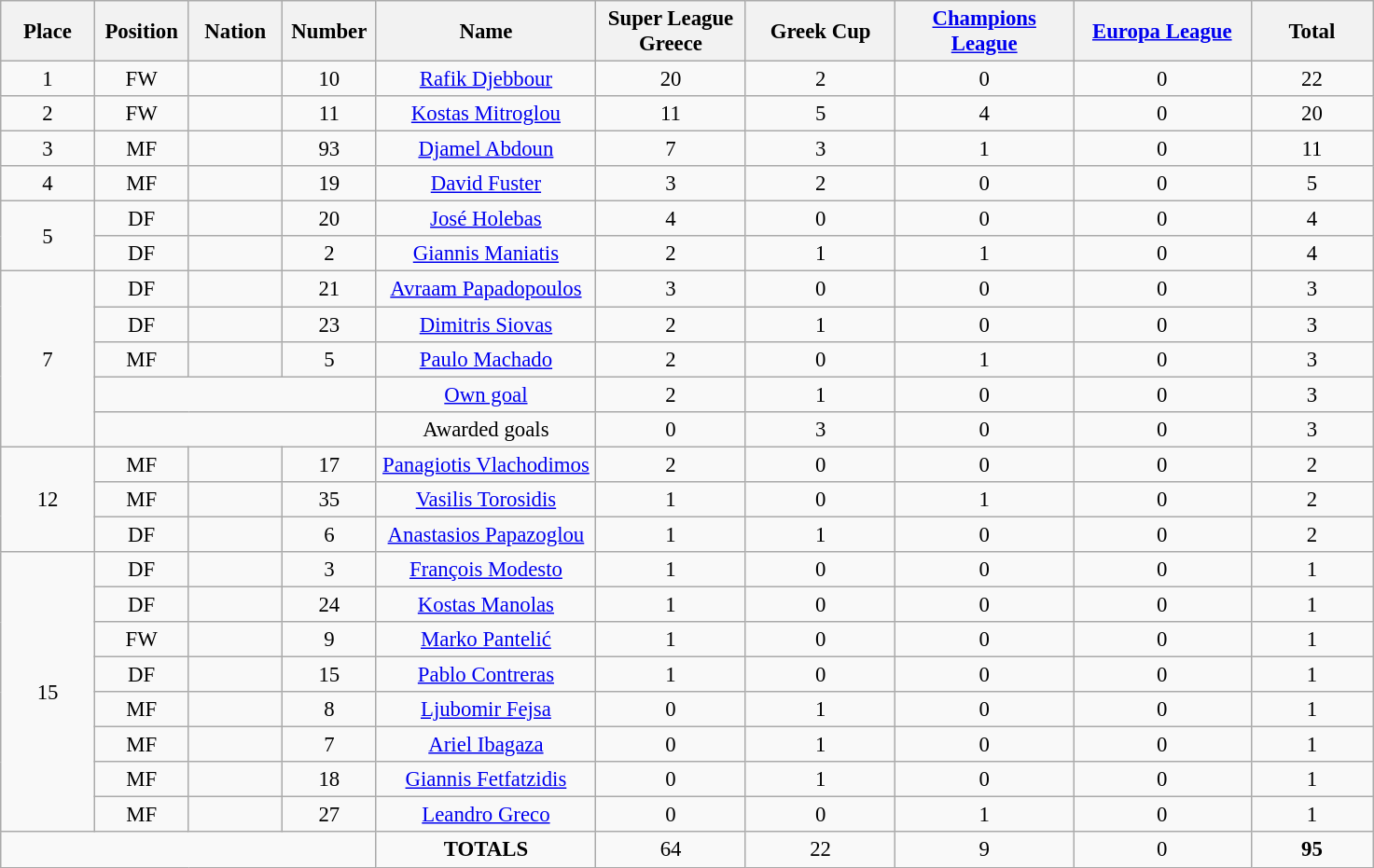<table class="wikitable" style="font-size: 95%; text-align: center;">
<tr>
<th width=60>Place</th>
<th width=60>Position</th>
<th width=60>Nation</th>
<th width=60>Number</th>
<th width=150>Name</th>
<th width=100>Super League Greece</th>
<th width=100>Greek Cup</th>
<th width=120><a href='#'>Champions League</a></th>
<th width=120><a href='#'>Europa League</a></th>
<th width=80><strong>Total</strong></th>
</tr>
<tr>
<td>1</td>
<td>FW</td>
<td></td>
<td>10</td>
<td><a href='#'>Rafik Djebbour</a></td>
<td>20</td>
<td>2</td>
<td>0</td>
<td>0</td>
<td>22</td>
</tr>
<tr>
<td>2</td>
<td>FW</td>
<td></td>
<td>11</td>
<td><a href='#'>Kostas Mitroglou</a></td>
<td>11</td>
<td>5</td>
<td>4</td>
<td>0</td>
<td>20</td>
</tr>
<tr>
<td>3</td>
<td>MF</td>
<td></td>
<td>93</td>
<td><a href='#'>Djamel Abdoun</a></td>
<td>7</td>
<td>3</td>
<td>1</td>
<td>0</td>
<td>11</td>
</tr>
<tr>
<td>4</td>
<td>MF</td>
<td></td>
<td>19</td>
<td><a href='#'>David Fuster</a></td>
<td>3</td>
<td>2</td>
<td>0</td>
<td>0</td>
<td>5</td>
</tr>
<tr>
<td rowspan="2">5</td>
<td>DF</td>
<td></td>
<td>20</td>
<td><a href='#'>José Holebas</a></td>
<td>4</td>
<td>0</td>
<td>0</td>
<td>0</td>
<td>4</td>
</tr>
<tr>
<td>DF</td>
<td></td>
<td>2</td>
<td><a href='#'>Giannis Maniatis</a></td>
<td>2</td>
<td>1</td>
<td>1</td>
<td>0</td>
<td>4</td>
</tr>
<tr>
<td rowspan="5">7</td>
<td>DF</td>
<td></td>
<td>21</td>
<td><a href='#'>Avraam Papadopoulos</a></td>
<td>3</td>
<td>0</td>
<td>0</td>
<td>0</td>
<td>3</td>
</tr>
<tr>
<td>DF</td>
<td></td>
<td>23</td>
<td><a href='#'>Dimitris Siovas</a></td>
<td>2</td>
<td>1</td>
<td>0</td>
<td>0</td>
<td>3</td>
</tr>
<tr>
<td>MF</td>
<td></td>
<td>5</td>
<td><a href='#'>Paulo Machado</a></td>
<td>2</td>
<td>0</td>
<td>1</td>
<td>0</td>
<td>3</td>
</tr>
<tr>
<td colspan="3"></td>
<td><a href='#'>Own goal</a></td>
<td>2</td>
<td>1</td>
<td>0</td>
<td>0</td>
<td>3</td>
</tr>
<tr>
<td colspan="3"></td>
<td>Awarded goals</td>
<td>0</td>
<td>3</td>
<td>0</td>
<td>0</td>
<td>3</td>
</tr>
<tr>
<td rowspan="3">12</td>
<td>MF</td>
<td></td>
<td>17</td>
<td><a href='#'>Panagiotis Vlachodimos</a></td>
<td>2</td>
<td>0</td>
<td>0</td>
<td>0</td>
<td>2</td>
</tr>
<tr>
<td>MF</td>
<td></td>
<td>35</td>
<td><a href='#'>Vasilis Torosidis</a></td>
<td>1</td>
<td>0</td>
<td>1</td>
<td>0</td>
<td>2</td>
</tr>
<tr>
<td>DF</td>
<td></td>
<td>6</td>
<td><a href='#'>Anastasios Papazoglou</a></td>
<td>1</td>
<td>1</td>
<td>0</td>
<td>0</td>
<td>2</td>
</tr>
<tr>
<td rowspan="8">15</td>
<td>DF</td>
<td></td>
<td>3</td>
<td><a href='#'>François Modesto</a></td>
<td>1</td>
<td>0</td>
<td>0</td>
<td>0</td>
<td>1</td>
</tr>
<tr>
<td>DF</td>
<td></td>
<td>24</td>
<td><a href='#'>Kostas Manolas</a></td>
<td>1</td>
<td>0</td>
<td>0</td>
<td>0</td>
<td>1</td>
</tr>
<tr>
<td>FW</td>
<td></td>
<td>9</td>
<td><a href='#'>Marko Pantelić</a></td>
<td>1</td>
<td>0</td>
<td>0</td>
<td>0</td>
<td>1</td>
</tr>
<tr>
<td>DF</td>
<td></td>
<td>15</td>
<td><a href='#'>Pablo Contreras</a></td>
<td>1</td>
<td>0</td>
<td>0</td>
<td>0</td>
<td>1</td>
</tr>
<tr>
<td>MF</td>
<td></td>
<td>8</td>
<td><a href='#'>Ljubomir Fejsa</a></td>
<td>0</td>
<td>1</td>
<td>0</td>
<td>0</td>
<td>1</td>
</tr>
<tr>
<td>MF</td>
<td></td>
<td>7</td>
<td><a href='#'>Ariel Ibagaza</a></td>
<td>0</td>
<td>1</td>
<td>0</td>
<td>0</td>
<td>1</td>
</tr>
<tr>
<td>MF</td>
<td></td>
<td>18</td>
<td><a href='#'>Giannis Fetfatzidis</a></td>
<td>0</td>
<td>1</td>
<td>0</td>
<td>0</td>
<td>1</td>
</tr>
<tr>
<td>MF</td>
<td></td>
<td>27</td>
<td><a href='#'>Leandro Greco</a></td>
<td>0</td>
<td>0</td>
<td>1</td>
<td>0</td>
<td>1</td>
</tr>
<tr>
<td colspan="4"></td>
<td><strong>TOTALS</strong></td>
<td>64</td>
<td>22</td>
<td>9</td>
<td>0</td>
<td><strong>95</strong></td>
</tr>
</table>
